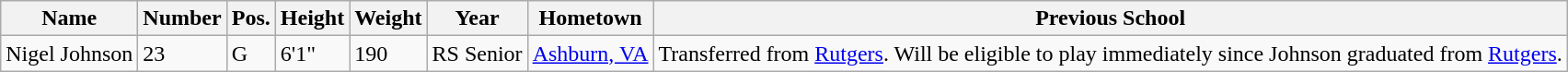<table class="wikitable sortable" border="1">
<tr>
<th>Name</th>
<th>Number</th>
<th>Pos.</th>
<th>Height</th>
<th>Weight</th>
<th>Year</th>
<th>Hometown</th>
<th class="unsortable">Previous School</th>
</tr>
<tr>
<td>Nigel Johnson</td>
<td>23</td>
<td>G</td>
<td>6'1"</td>
<td>190</td>
<td>RS Senior</td>
<td><a href='#'>Ashburn, VA</a></td>
<td>Transferred from <a href='#'>Rutgers</a>. Will be eligible to play immediately since Johnson graduated from <a href='#'>Rutgers</a>.</td>
</tr>
</table>
